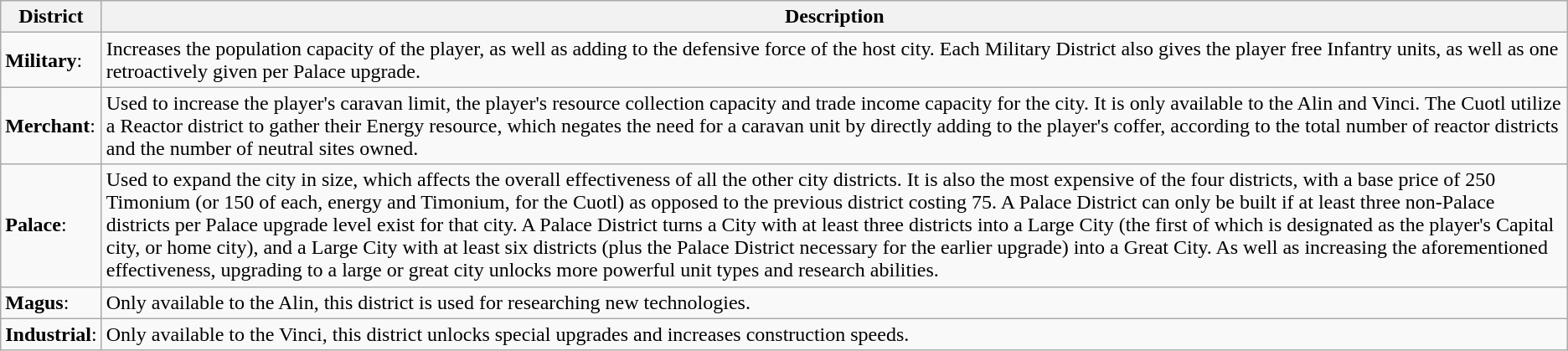<table class="wikitable">
<tr>
<th>District</th>
<th>Description</th>
</tr>
<tr>
<td><strong>Military</strong>:</td>
<td>Increases the population capacity of the player, as well as adding to the defensive force of the host city. Each Military District also gives the player free Infantry units, as well as one retroactively given per Palace upgrade.</td>
</tr>
<tr>
<td><strong>Merchant</strong>:</td>
<td>Used to increase the player's caravan limit, the player's resource collection capacity and trade income capacity for the city. It is only available to the Alin and Vinci. The Cuotl utilize a Reactor district to gather their Energy resource, which negates the need for a caravan unit by directly adding to the player's coffer, according to the total number of reactor districts and the number of neutral sites owned.</td>
</tr>
<tr>
<td><strong>Palace</strong>:</td>
<td>Used to expand the city in size, which affects the overall effectiveness of all the other city districts. It is also the most expensive of the four districts, with a base price of 250 Timonium (or 150 of each, energy and Timonium, for the Cuotl) as opposed to the previous district costing 75. A Palace District can only be built if at least three non-Palace districts per Palace upgrade level exist for that city. A Palace District turns a City with at least three districts into a Large City (the first of which is designated as the player's Capital city, or home city), and a Large City with at least six districts (plus the Palace District necessary for the earlier upgrade) into a Great City. As well as increasing the aforementioned effectiveness, upgrading to a large or great city unlocks more powerful unit types and research abilities.</td>
</tr>
<tr>
<td><strong>Magus</strong>:</td>
<td>Only available to the Alin, this district is used for researching new technologies.</td>
</tr>
<tr>
<td><strong>Industrial</strong>:</td>
<td>Only available to the Vinci, this district unlocks special upgrades and increases construction speeds.</td>
</tr>
</table>
